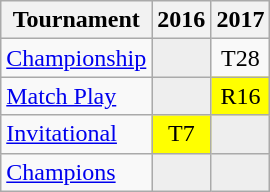<table class="wikitable" style="text-align:center;">
<tr>
<th>Tournament</th>
<th>2016</th>
<th>2017</th>
</tr>
<tr>
<td align="left"><a href='#'>Championship</a></td>
<td style="background:#eeeeee;"></td>
<td>T28</td>
</tr>
<tr>
<td align="left"><a href='#'>Match Play</a></td>
<td style="background:#eeeeee;"></td>
<td style="background:yellow;">R16</td>
</tr>
<tr>
<td align="left"><a href='#'>Invitational</a></td>
<td style="background:yellow;">T7</td>
<td style="background:#eeeeee;"></td>
</tr>
<tr>
<td align="left"><a href='#'>Champions</a></td>
<td style="background:#eeeeee;"></td>
<td style="background:#eeeeee;"></td>
</tr>
</table>
